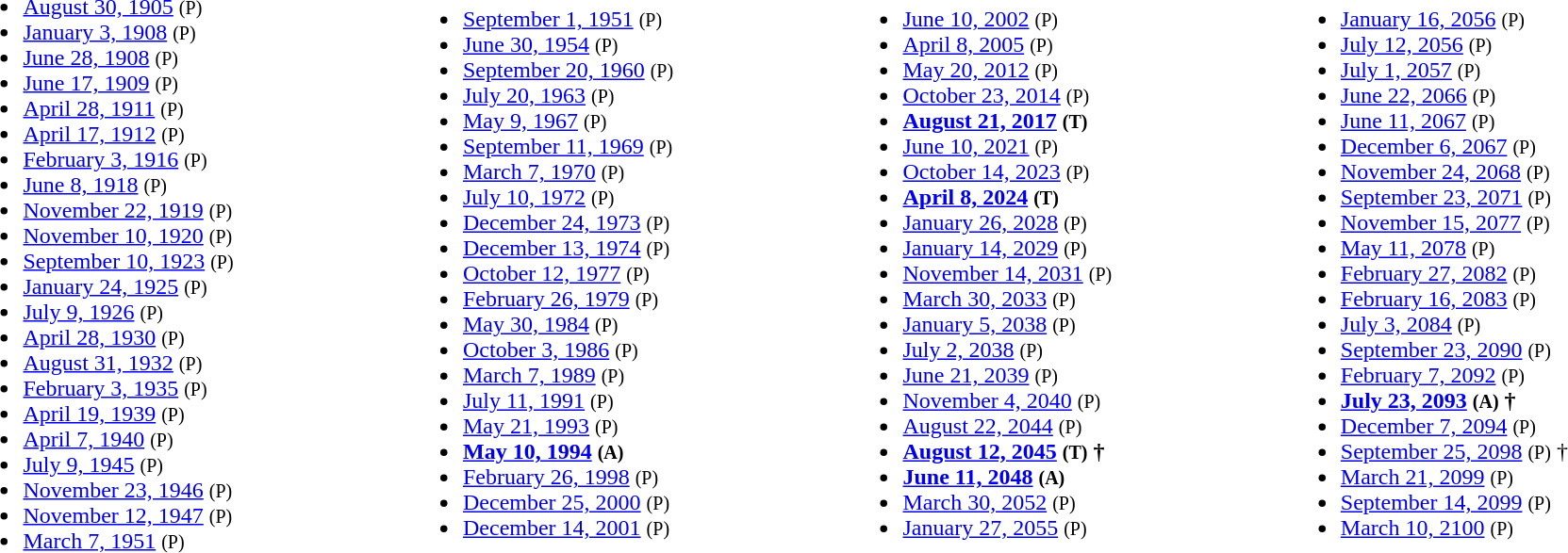<table style="width:100%;">
<tr>
<td><br><ul><li><a href='#'>August 30, 1905</a> <small>(P)</small></li><li><a href='#'>January 3, 1908</a> <small>(P)</small></li><li><a href='#'>June 28, 1908</a> <small>(P)</small></li><li><a href='#'>June 17, 1909</a> <small>(P)</small></li><li><a href='#'>April 28, 1911</a> <small>(P)</small></li><li><a href='#'>April 17, 1912</a> <small>(P)</small></li><li><a href='#'>February 3, 1916</a> <small>(P)</small></li><li><a href='#'>June 8, 1918</a> <small>(P)</small></li><li><a href='#'>November 22, 1919</a> <small>(P)</small></li><li><a href='#'>November 10, 1920</a> <small>(P)</small></li><li><a href='#'>September 10, 1923</a> <small>(P)</small></li><li><a href='#'>January 24, 1925</a> <small>(P)</small></li><li><a href='#'>July 9, 1926</a> <small>(P)</small></li><li><a href='#'>April 28, 1930</a> <small>(P)</small></li><li><a href='#'>August 31, 1932</a> <small>(P)</small></li><li><a href='#'>February 3, 1935</a> <small>(P)</small></li><li><a href='#'>April 19, 1939</a> <small>(P)</small></li><li><a href='#'>April 7, 1940</a> <small>(P)</small></li><li><a href='#'>July 9, 1945</a> <small>(P)</small></li><li><a href='#'>November 23, 1946</a> <small>(P)</small></li><li><a href='#'>November 12, 1947</a> <small>(P)</small></li><li><a href='#'>March 7, 1951</a> <small>(P)</small></li></ul></td>
<td><br><ul><li><a href='#'>September 1, 1951</a> <small>(P)</small></li><li><a href='#'>June 30, 1954</a> <small>(P)</small></li><li><a href='#'>September 20, 1960</a> <small>(P)</small></li><li><a href='#'>July 20, 1963</a> <small>(P)</small></li><li><a href='#'>May 9, 1967</a> <small>(P)</small></li><li><a href='#'>September 11, 1969</a> <small>(P)</small></li><li><a href='#'>March 7, 1970</a> <small>(P)</small></li><li><a href='#'>July 10, 1972</a> <small>(P)</small></li><li><a href='#'>December 24, 1973</a> <small>(P)</small></li><li><a href='#'>December 13, 1974</a> <small>(P)</small></li><li><a href='#'>October 12, 1977</a> <small>(P)</small></li><li><a href='#'>February 26, 1979</a> <small>(P)</small></li><li><a href='#'>May 30, 1984</a> <small>(P)</small></li><li><a href='#'>October 3, 1986</a> <small>(P)</small></li><li><a href='#'>March 7, 1989</a> <small>(P)</small></li><li><a href='#'>July 11, 1991</a> <small>(P)</small></li><li><a href='#'>May 21, 1993</a> <small>(P)</small></li><li><strong><a href='#'>May 10, 1994</a> <small>(A)</small></strong></li><li><a href='#'>February 26, 1998</a> <small>(P)</small></li><li><a href='#'>December 25, 2000</a> <small>(P)</small></li><li><a href='#'>December 14, 2001</a> <small>(P)</small></li></ul></td>
<td><br><ul><li><a href='#'>June 10, 2002</a> <small>(P)</small></li><li><a href='#'>April 8, 2005</a> <small>(P)</small></li><li><a href='#'>May 20, 2012</a> <small>(P)</small></li><li><a href='#'>October 23, 2014</a> <small>(P)</small></li><li><strong><a href='#'>August 21, 2017</a> <small>(T)</small></strong></li><li><a href='#'>June 10, 2021</a> <small>(P)</small></li><li><a href='#'>October 14, 2023</a> <small>(P)</small></li><li><strong><a href='#'>April 8, 2024</a> <small>(T)</small></strong></li><li> <a href='#'>January 26, 2028</a> <small>(P)</small></li><li><a href='#'>January 14, 2029</a> <small>(P)</small></li><li><a href='#'>November 14, 2031</a> <small>(P)</small></li><li><a href='#'>March 30, 2033</a> <small>(P)</small></li><li><a href='#'>January 5, 2038</a> <small>(P)</small></li><li><a href='#'>July 2, 2038</a> <small>(P)</small></li><li><a href='#'>June 21, 2039</a> <small>(P)</small></li><li><a href='#'>November 4, 2040</a> <small>(P)</small></li><li><a href='#'>August 22, 2044</a> <small>(P)</small></li><li><strong><a href='#'>August 12, 2045</a> <small>(T)</small> †</strong></li><li><strong><a href='#'>June 11, 2048</a> <small>(A)</small></strong></li><li><a href='#'>March 30, 2052</a> <small>(P)</small></li><li><a href='#'>January 27, 2055</a> <small>(P)</small></li></ul></td>
<td><br><ul><li><a href='#'>January 16, 2056</a> <small>(P)</small></li><li><a href='#'>July 12, 2056</a> <small>(P)</small></li><li><a href='#'>July 1, 2057</a> <small>(P)</small></li><li><a href='#'>June 22, 2066</a> <small>(P)</small></li><li><a href='#'>June 11, 2067</a> <small>(P)</small></li><li><a href='#'>December 6, 2067</a> <small>(P)</small></li><li><a href='#'>November 24, 2068</a> <small>(P)</small></li><li><a href='#'>September 23, 2071</a> <small>(P)</small></li><li><a href='#'>November 15, 2077</a> <small>(P)</small></li><li><a href='#'>May 11, 2078</a> <small>(P)</small></li><li><a href='#'>February 27, 2082</a> <small>(P)</small></li><li><a href='#'>February 16, 2083</a> <small>(P)</small></li><li><a href='#'>July 3, 2084</a> <small>(P)</small></li><li><a href='#'>September 23, 2090</a> <small>(P)</small></li><li><a href='#'>February 7, 2092</a> <small>(P)</small></li><li><strong><a href='#'>July 23, 2093</a> <small>(A)</small> †</strong></li><li><a href='#'>December 7, 2094</a> <small>(P)</small></li><li><a href='#'>September 25, 2098</a> <small>(P)</small> †</li><li><a href='#'>March 21, 2099</a> <small>(P)</small></li><li><a href='#'>September 14, 2099</a> <small>(P)</small></li><li><a href='#'>March 10, 2100</a> <small>(P)</small></li></ul></td>
</tr>
</table>
